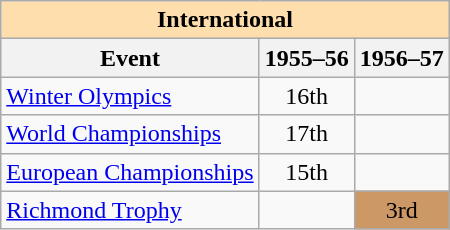<table class="wikitable" style="text-align:center">
<tr>
<th style="background-color: #ffdead; " colspan=3 align=center>International</th>
</tr>
<tr>
<th>Event</th>
<th>1955–56</th>
<th>1956–57</th>
</tr>
<tr>
<td align=left><a href='#'>Winter Olympics</a></td>
<td>16th</td>
<td></td>
</tr>
<tr>
<td align=left><a href='#'>World Championships</a></td>
<td>17th</td>
<td></td>
</tr>
<tr>
<td align=left><a href='#'>European Championships</a></td>
<td>15th</td>
<td></td>
</tr>
<tr>
<td align=left><a href='#'>Richmond Trophy</a></td>
<td></td>
<td bgcolor=cc9966>3rd</td>
</tr>
</table>
